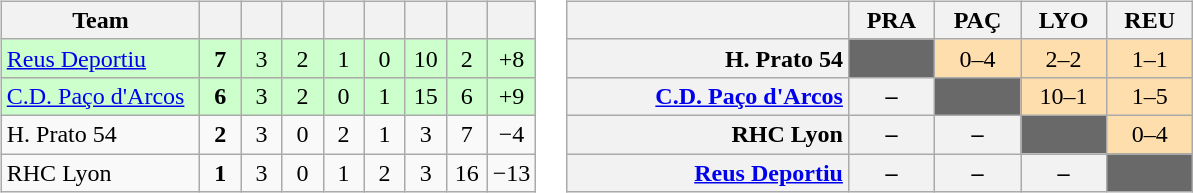<table>
<tr>
<td><br><table class=wikitable style="text-align:center">
<tr>
<th width=125>Team</th>
<th width="20"></th>
<th width="20"></th>
<th width="20"></th>
<th width="20"></th>
<th width="20"></th>
<th width="20"></th>
<th width="20"></th>
<th width="20"></th>
</tr>
<tr bgcolor="#ccffcc">
<td style="text-align:left;"> <a href='#'>Reus Deportiu</a></td>
<td><strong>7</strong></td>
<td>3</td>
<td>2</td>
<td>1</td>
<td>0</td>
<td>10</td>
<td>2</td>
<td>+8</td>
</tr>
<tr bgcolor="#ccffcc">
<td style="text-align:left;"> <a href='#'>C.D. Paço d'Arcos</a></td>
<td><strong>6</strong></td>
<td>3</td>
<td>2</td>
<td>0</td>
<td>1</td>
<td>15</td>
<td>6</td>
<td>+9</td>
</tr>
<tr>
<td style="text-align:left;"> H. Prato 54</td>
<td><strong>2</strong></td>
<td>3</td>
<td>0</td>
<td>2</td>
<td>1</td>
<td>3</td>
<td>7</td>
<td>−4</td>
</tr>
<tr>
<td style="text-align:left;"> RHC Lyon</td>
<td><strong>1</strong></td>
<td>3</td>
<td>0</td>
<td>1</td>
<td>2</td>
<td>3</td>
<td>16</td>
<td>−13</td>
</tr>
</table>
</td>
<td><br><table class="wikitable" style="text-align:center">
<tr>
<th width="180"> </th>
<th width="50">PRA</th>
<th width="50">PAÇ</th>
<th width="50">LYO</th>
<th width="50">REU</th>
</tr>
<tr>
<th style="text-align:right;">H. Prato 54 </th>
<td bgcolor="#696969"></td>
<td bgcolor="#ffdead">0–4</td>
<td bgcolor="#ffdead">2–2</td>
<td bgcolor="#ffdead">1–1</td>
</tr>
<tr>
<th style="text-align:right;"><a href='#'>C.D. Paço d'Arcos</a> </th>
<th>–</th>
<td bgcolor="#696969"></td>
<td bgcolor="#ffdead">10–1</td>
<td bgcolor="#ffdead">1–5</td>
</tr>
<tr>
<th style="text-align:right;">RHC Lyon </th>
<th>–</th>
<th>–</th>
<td bgcolor="#696969"></td>
<td bgcolor="#ffdead">0–4</td>
</tr>
<tr>
<th style="text-align:right;"><a href='#'>Reus Deportiu</a> </th>
<th>–</th>
<th>–</th>
<th>–</th>
<td bgcolor="#696969"></td>
</tr>
</table>
</td>
</tr>
</table>
